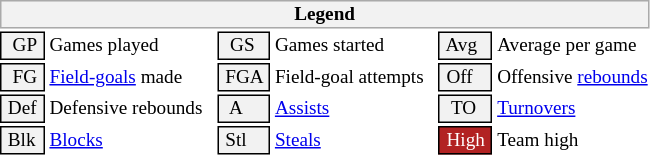<table class="toccolours" style="font-size: 80%; white-space: nowrap;">
<tr>
<th colspan="6" style="background-color: #F2F2F2; border: 1px solid #AAAAAA;">Legend</th>
</tr>
<tr>
<td style="background-color: #F2F2F2; border: 1px solid black;">  GP </td>
<td>Games played</td>
<td style="background-color: #F2F2F2; border: 1px solid black">  GS </td>
<td>Games started</td>
<td style="background-color: #F2F2F2; border: 1px solid black"> Avg </td>
<td>Average per game</td>
</tr>
<tr>
<td style="background-color: #F2F2F2; border: 1px solid black">  FG </td>
<td style="padding-right: 8px"><a href='#'>Field-goals</a> made</td>
<td style="background-color: #F2F2F2; border: 1px solid black"> FGA </td>
<td style="padding-right: 8px">Field-goal attempts</td>
<td style="background-color: #F2F2F2; border: 1px solid black;"> Off </td>
<td>Offensive <a href='#'>rebounds</a></td>
</tr>
<tr>
<td style="background-color: #F2F2F2; border: 1px solid black;"> Def </td>
<td style="padding-right: 8px">Defensive rebounds</td>
<td style="background-color: #F2F2F2; border: 1px solid black">  A </td>
<td style="padding-right: 8px"><a href='#'>Assists</a></td>
<td style="background-color: #F2F2F2; border: 1px solid black">  TO</td>
<td><a href='#'>Turnovers</a></td>
</tr>
<tr>
<td style="background-color: #F2F2F2; border: 1px solid black;"> Blk </td>
<td><a href='#'>Blocks</a></td>
<td style="background-color: #F2F2F2; border: 1px solid black"> Stl </td>
<td><a href='#'>Steals</a></td>
<td style="background:#B22222; color:#ffffff;; border: 1px solid black"> High </td>
<td>Team high</td>
</tr>
<tr>
</tr>
</table>
